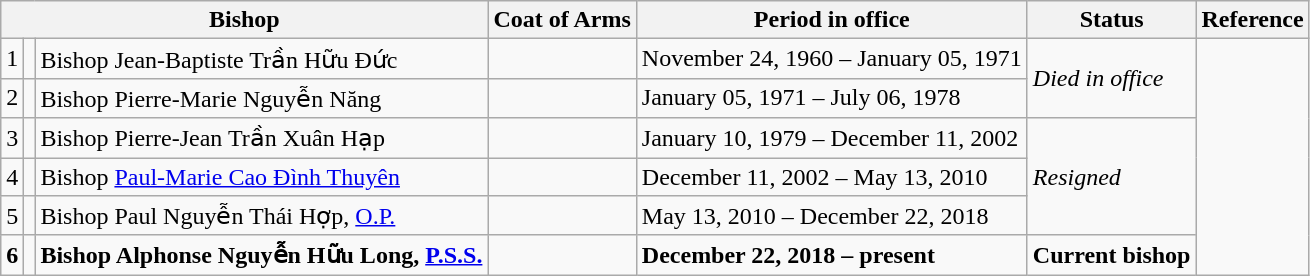<table class="wikitable">
<tr>
<th colspan="3">Bishop</th>
<th>Coat of Arms</th>
<th>Period in office</th>
<th>Status</th>
<th>Reference</th>
</tr>
<tr>
<td>1</td>
<td></td>
<td>Bishop Jean-Baptiste Trần Hữu Ðức</td>
<td></td>
<td>November 24, 1960 – January 05, 1971</td>
<td rowspan=2><em>Died in office</em></td>
<td rowspan=6></td>
</tr>
<tr>
<td>2</td>
<td></td>
<td>Bishop Pierre-Marie Nguyễn Năng</td>
<td></td>
<td>January 05, 1971 – July 06, 1978</td>
</tr>
<tr>
<td>3</td>
<td></td>
<td>Bishop Pierre-Jean Trần Xuân Hạp</td>
<td></td>
<td>January 10, 1979 – December 11, 2002</td>
<td rowspan=3><em>Resigned</em></td>
</tr>
<tr>
<td>4</td>
<td></td>
<td>Bishop <a href='#'>Paul-Marie Cao Ðình Thuyên</a></td>
<td></td>
<td>December 11, 2002 – May 13, 2010</td>
</tr>
<tr>
<td>5</td>
<td></td>
<td>Bishop Paul Nguyễn Thái Hợp, <a href='#'>O.P.</a></td>
<td></td>
<td>May 13, 2010 – December 22, 2018</td>
</tr>
<tr>
<td><strong>6</strong></td>
<td></td>
<td><strong>Bishop Alphonse Nguyễn Hữu Long, <a href='#'>P.S.S.</a></strong></td>
<td></td>
<td><strong>December 22, 2018 – present</strong></td>
<td><strong>Current bishop</strong></td>
</tr>
</table>
